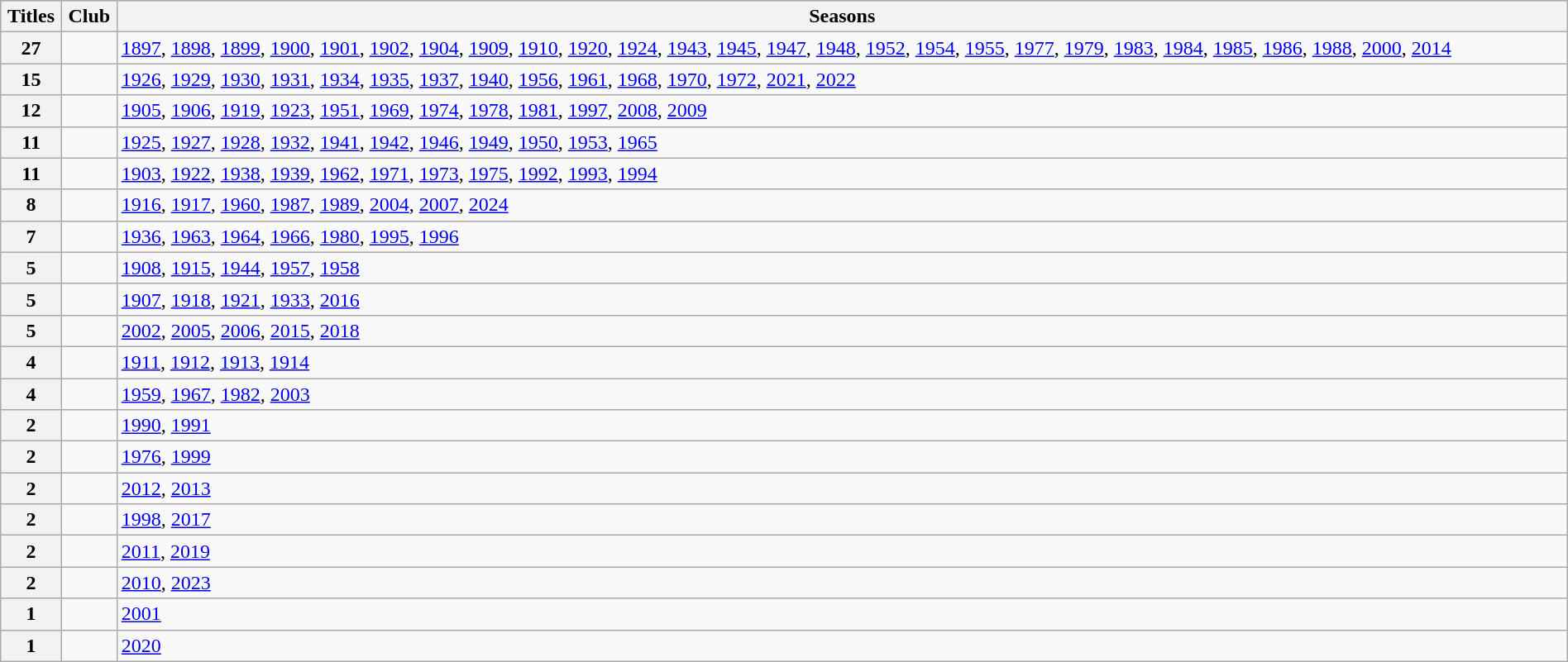<table class="wikitable" style="width:100%;">
<tr style="background:#bdb76b;">
<th>Titles</th>
<th>Club</th>
<th>Seasons</th>
</tr>
<tr>
<th>27</th>
<td> </td>
<td><a href='#'>1897</a>, <a href='#'>1898</a>, <a href='#'>1899</a>, <a href='#'>1900</a>, <a href='#'>1901</a>, <a href='#'>1902</a>, <a href='#'>1904</a>, <a href='#'>1909</a>, <a href='#'>1910</a>, <a href='#'>1920</a>, <a href='#'>1924</a>, <a href='#'>1943</a>, <a href='#'>1945</a>, <a href='#'>1947</a>, <a href='#'>1948</a>, <a href='#'>1952</a>, <a href='#'>1954</a>, <a href='#'>1955</a>, <a href='#'>1977</a>, <a href='#'>1979</a>, <a href='#'>1983</a>, <a href='#'>1984</a>, <a href='#'>1985</a>, <a href='#'>1986</a>, <a href='#'>1988</a>, <a href='#'>2000</a>, <a href='#'>2014</a></td>
</tr>
<tr>
<th>15</th>
<td> </td>
<td><a href='#'>1926</a>, <a href='#'>1929</a>, <a href='#'>1930</a>, <a href='#'>1931</a>, <a href='#'>1934</a>, <a href='#'>1935</a>, <a href='#'>1937</a>, <a href='#'>1940</a>, <a href='#'>1956</a>, <a href='#'>1961</a>, <a href='#'>1968</a>, <a href='#'>1970</a>, <a href='#'>1972</a>, <a href='#'>2021</a>, <a href='#'>2022</a></td>
</tr>
<tr>
<th>12</th>
<td> </td>
<td><a href='#'>1905</a>, <a href='#'>1906</a>, <a href='#'>1919</a>, <a href='#'>1923</a>, <a href='#'>1951</a>, <a href='#'>1969</a>, <a href='#'>1974</a>, <a href='#'>1978</a>, <a href='#'>1981</a>, <a href='#'>1997</a>, <a href='#'>2008</a>, <a href='#'>2009</a></td>
</tr>
<tr>
<th>11</th>
<td> </td>
<td><a href='#'>1925</a>, <a href='#'>1927</a>, <a href='#'>1928</a>, <a href='#'>1932</a>, <a href='#'>1941</a>, <a href='#'>1942</a>, <a href='#'>1946</a>, <a href='#'>1949</a>, <a href='#'>1950</a>, <a href='#'>1953</a>, <a href='#'>1965</a></td>
</tr>
<tr>
<th>11</th>
<td> </td>
<td><a href='#'>1903</a>, <a href='#'>1922</a>, <a href='#'>1938</a>, <a href='#'>1939</a>, <a href='#'>1962</a>, <a href='#'>1971</a>, <a href='#'>1973</a>, <a href='#'>1975</a>, <a href='#'>1992</a>, <a href='#'>1993</a>, <a href='#'>1994</a></td>
</tr>
<tr>
<th>8</th>
<td> </td>
<td><a href='#'>1916</a>, <a href='#'>1917</a>, <a href='#'>1960</a>, <a href='#'>1987</a>, <a href='#'>1989</a>, <a href='#'>2004</a>, <a href='#'>2007</a>, <a href='#'>2024</a></td>
</tr>
<tr>
<th>7</th>
<td> </td>
<td><a href='#'>1936</a>, <a href='#'>1963</a>, <a href='#'>1964</a>, <a href='#'>1966</a>, <a href='#'>1980</a>, <a href='#'>1995</a>, <a href='#'>1996</a></td>
</tr>
<tr>
<th>5</th>
<td> </td>
<td><a href='#'>1908</a>, <a href='#'>1915</a>, <a href='#'>1944</a>, <a href='#'>1957</a>, <a href='#'>1958</a></td>
</tr>
<tr>
<th>5</th>
<td> </td>
<td><a href='#'>1907</a>, <a href='#'>1918</a>, <a href='#'>1921</a>, <a href='#'>1933</a>, <a href='#'>2016</a></td>
</tr>
<tr>
<th>5</th>
<td> </td>
<td><a href='#'>2002</a>, <a href='#'>2005</a>, <a href='#'>2006</a>, <a href='#'>2015</a>, <a href='#'>2018</a></td>
</tr>
<tr>
<th>4</th>
<td> </td>
<td><a href='#'>1911</a>, <a href='#'>1912</a>, <a href='#'>1913</a>, <a href='#'>1914</a></td>
</tr>
<tr>
<th>4</th>
<td> </td>
<td><a href='#'>1959</a>, <a href='#'>1967</a>, <a href='#'>1982</a>, <a href='#'>2003</a></td>
</tr>
<tr>
<th>2</th>
<td> </td>
<td><a href='#'>1990</a>, <a href='#'>1991</a></td>
</tr>
<tr>
<th>2</th>
<td> </td>
<td><a href='#'>1976</a>, <a href='#'>1999</a></td>
</tr>
<tr>
<th>2</th>
<td> </td>
<td><a href='#'>2012</a>, <a href='#'>2013</a></td>
</tr>
<tr>
<th>2</th>
<td> </td>
<td><a href='#'>1998</a>, <a href='#'>2017</a></td>
</tr>
<tr>
<th>2</th>
<td> </td>
<td><a href='#'>2011</a>, <a href='#'>2019</a></td>
</tr>
<tr>
<th>2</th>
<td> </td>
<td><a href='#'>2010</a>, <a href='#'>2023</a></td>
</tr>
<tr>
<th>1</th>
<td></td>
<td><a href='#'>2001</a></td>
</tr>
<tr>
<th>1</th>
<td> </td>
<td><a href='#'>2020</a></td>
</tr>
</table>
